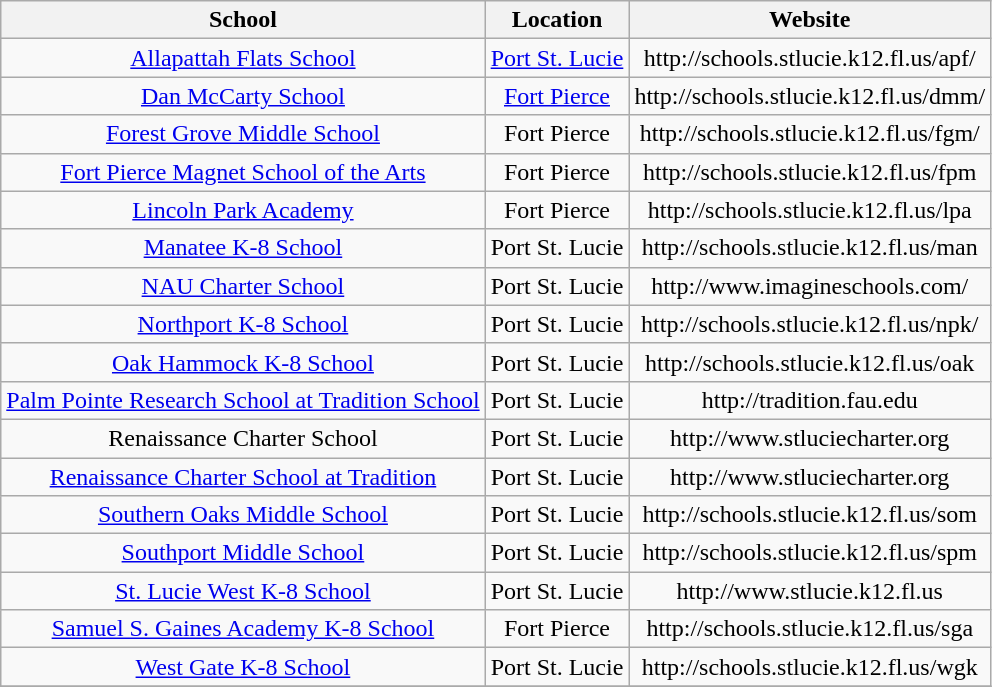<table class="wikitable" style="text-align:center">
<tr>
<th>School</th>
<th>Location</th>
<th>Website</th>
</tr>
<tr>
<td><a href='#'>Allapattah Flats School</a></td>
<td><a href='#'>Port St. Lucie</a></td>
<td>http://schools.stlucie.k12.fl.us/apf/</td>
</tr>
<tr>
<td><a href='#'>Dan McCarty School</a></td>
<td><a href='#'>Fort Pierce</a></td>
<td>http://schools.stlucie.k12.fl.us/dmm/</td>
</tr>
<tr>
<td><a href='#'>Forest Grove Middle School</a></td>
<td>Fort Pierce</td>
<td>http://schools.stlucie.k12.fl.us/fgm/</td>
</tr>
<tr>
<td><a href='#'>Fort Pierce Magnet School of the Arts</a></td>
<td>Fort Pierce</td>
<td>http://schools.stlucie.k12.fl.us/fpm</td>
</tr>
<tr>
<td><a href='#'>Lincoln Park Academy</a></td>
<td>Fort Pierce</td>
<td>http://schools.stlucie.k12.fl.us/lpa</td>
</tr>
<tr>
<td><a href='#'>Manatee K-8 School</a></td>
<td>Port St. Lucie</td>
<td>http://schools.stlucie.k12.fl.us/man</td>
</tr>
<tr>
<td><a href='#'>NAU Charter School</a></td>
<td>Port St. Lucie</td>
<td>http://www.imagineschools.com/</td>
</tr>
<tr>
<td><a href='#'>Northport K-8 School</a></td>
<td>Port St. Lucie</td>
<td>http://schools.stlucie.k12.fl.us/npk/</td>
</tr>
<tr>
<td><a href='#'>Oak Hammock K-8 School</a></td>
<td>Port St. Lucie</td>
<td>http://schools.stlucie.k12.fl.us/oak</td>
</tr>
<tr>
<td><a href='#'>Palm Pointe Research School at Tradition School</a></td>
<td>Port St. Lucie</td>
<td>http://tradition.fau.edu</td>
</tr>
<tr>
<td>Renaissance Charter School</td>
<td>Port St. Lucie</td>
<td>http://www.stluciecharter.org</td>
</tr>
<tr>
<td><a href='#'>Renaissance Charter School at Tradition</a></td>
<td>Port St. Lucie</td>
<td>http://www.stluciecharter.org</td>
</tr>
<tr>
<td><a href='#'>Southern Oaks Middle School</a></td>
<td>Port St. Lucie</td>
<td>http://schools.stlucie.k12.fl.us/som</td>
</tr>
<tr>
<td><a href='#'>Southport Middle School</a></td>
<td>Port St. Lucie</td>
<td>http://schools.stlucie.k12.fl.us/spm</td>
</tr>
<tr>
<td><a href='#'>St. Lucie West K-8 School</a></td>
<td>Port St. Lucie</td>
<td>http://www.stlucie.k12.fl.us</td>
</tr>
<tr>
<td><a href='#'>Samuel S. Gaines Academy K-8 School</a></td>
<td>Fort Pierce</td>
<td>http://schools.stlucie.k12.fl.us/sga</td>
</tr>
<tr>
<td><a href='#'>West Gate K-8 School</a></td>
<td>Port St. Lucie</td>
<td>http://schools.stlucie.k12.fl.us/wgk</td>
</tr>
<tr>
</tr>
</table>
